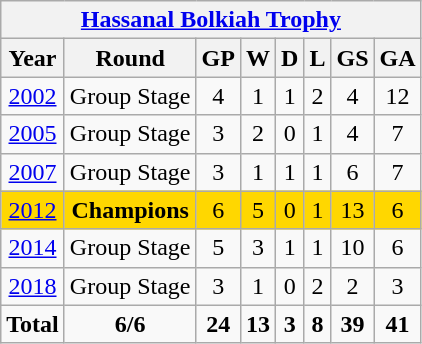<table class="wikitable" style="text-align: center;">
<tr>
<th colspan=8> <a href='#'>Hassanal Bolkiah Trophy</a> </th>
</tr>
<tr>
<th>Year</th>
<th>Round</th>
<th>GP</th>
<th>W</th>
<th>D</th>
<th>L</th>
<th>GS</th>
<th>GA</th>
</tr>
<tr>
<td><a href='#'>2002</a></td>
<td>Group Stage</td>
<td>4</td>
<td>1</td>
<td>1</td>
<td>2</td>
<td>4</td>
<td>12</td>
</tr>
<tr>
<td><a href='#'>2005</a></td>
<td>Group Stage</td>
<td>3</td>
<td>2</td>
<td>0</td>
<td>1</td>
<td>4</td>
<td>7</td>
</tr>
<tr>
<td><a href='#'>2007</a></td>
<td>Group Stage</td>
<td>3</td>
<td>1</td>
<td>1</td>
<td>1</td>
<td>6</td>
<td>7</td>
</tr>
<tr style="background:Gold;">
<td><a href='#'>2012</a></td>
<td><strong>Champions</strong></td>
<td>6</td>
<td>5</td>
<td>0</td>
<td>1</td>
<td>13</td>
<td>6</td>
</tr>
<tr>
<td><a href='#'>2014</a></td>
<td>Group Stage</td>
<td>5</td>
<td>3</td>
<td>1</td>
<td>1</td>
<td>10</td>
<td>6</td>
</tr>
<tr>
<td><a href='#'>2018</a></td>
<td>Group Stage</td>
<td>3</td>
<td>1</td>
<td>0</td>
<td>2</td>
<td>2</td>
<td>3</td>
</tr>
<tr>
<td><strong>Total</strong></td>
<td><strong>6/6</strong></td>
<td><strong>24</strong></td>
<td><strong>13</strong></td>
<td><strong>3</strong></td>
<td><strong>8</strong></td>
<td><strong>39</strong></td>
<td><strong>41</strong></td>
</tr>
</table>
